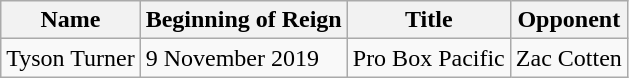<table class="wikitable">
<tr>
<th>Name</th>
<th>Beginning of Reign</th>
<th>Title</th>
<th>Opponent</th>
</tr>
<tr>
<td>Tyson Turner</td>
<td>9 November 2019</td>
<td>Pro Box Pacific</td>
<td>Zac Cotten</td>
</tr>
</table>
